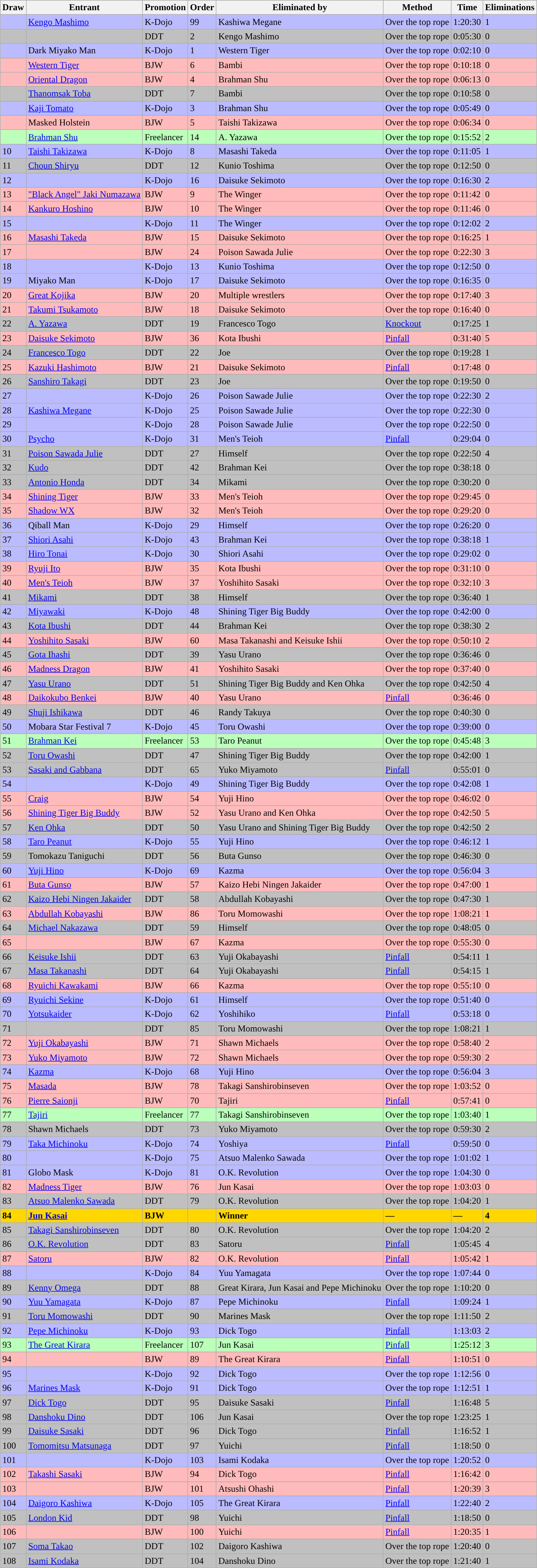<table class="wikitable sortable">
<tr>
<th>Draw</th>
<th>Entrant</th>
<th>Promotion</th>
<th>Order</th>
<th>Eliminated by</th>
<th>Method</th>
<th>Time</th>
<th>Eliminations</th>
</tr>
<tr style="background:#BBF;">
<td></td>
<td><a href='#'>Kengo Mashimo</a></td>
<td>K-Dojo</td>
<td>99</td>
<td>Kashiwa Megane</td>
<td>Over the top rope</td>
<td>1:20:30</td>
<td>1</td>
</tr>
<tr style="background:silver;">
<td></td>
<td></td>
<td>DDT</td>
<td>2</td>
<td>Kengo Mashimo</td>
<td>Over the top rope</td>
<td>0:05:30</td>
<td>0</td>
</tr>
<tr style="background:#BBF;">
<td></td>
<td>Dark Miyako Man</td>
<td>K-Dojo</td>
<td>1</td>
<td>Western Tiger</td>
<td>Over the top rope</td>
<td>0:02:10</td>
<td>0</td>
</tr>
<tr style="background:#FBB;">
<td></td>
<td><a href='#'>Western Tiger</a></td>
<td>BJW</td>
<td>6</td>
<td>Bambi</td>
<td>Over the top rope</td>
<td>0:10:18</td>
<td>0</td>
</tr>
<tr style="background:#FBB;">
<td></td>
<td><a href='#'>Oriental Dragon</a></td>
<td>BJW</td>
<td>4</td>
<td>Brahman Shu</td>
<td>Over the top rope</td>
<td>0:06:13</td>
<td>0</td>
</tr>
<tr style="background:silver;">
<td></td>
<td><a href='#'>Thanomsak Toba</a></td>
<td>DDT</td>
<td>7</td>
<td>Bambi</td>
<td>Over the top rope</td>
<td>0:10:58</td>
<td>0</td>
</tr>
<tr style="background:#BBF;">
<td></td>
<td><a href='#'>Kaji Tomato</a></td>
<td>K-Dojo</td>
<td>3</td>
<td>Brahman Shu</td>
<td>Over the top rope</td>
<td>0:05:49</td>
<td>0</td>
</tr>
<tr style="background:#FBB;">
<td></td>
<td>Masked Holstein</td>
<td>BJW</td>
<td>5</td>
<td>Taishi Takizawa</td>
<td>Over the top rope</td>
<td>0:06:34</td>
<td>0</td>
</tr>
<tr style="background:#BFB;">
<td></td>
<td><a href='#'>Brahman Shu</a></td>
<td>Freelancer</td>
<td>14</td>
<td>A. Yazawa</td>
<td>Over the top rope</td>
<td>0:15:52</td>
<td>2</td>
</tr>
<tr style="background:#BBF;">
<td>10</td>
<td><a href='#'>Taishi Takizawa</a></td>
<td>K-Dojo</td>
<td>8</td>
<td>Masashi Takeda</td>
<td>Over the top rope</td>
<td>0:11:05</td>
<td>1</td>
</tr>
<tr style="background:silver;">
<td>11</td>
<td><a href='#'>Choun Shiryu</a></td>
<td>DDT</td>
<td>12</td>
<td>Kunio Toshima</td>
<td>Over the top rope</td>
<td>0:12:50</td>
<td>0</td>
</tr>
<tr style="background:#BBF;">
<td>12</td>
<td></td>
<td>K-Dojo</td>
<td>16</td>
<td>Daisuke Sekimoto</td>
<td>Over the top rope</td>
<td>0:16:30</td>
<td>2</td>
</tr>
<tr style="background:#FBB;">
<td>13</td>
<td><a href='#'>"Black Angel" Jaki Numazawa</a></td>
<td>BJW</td>
<td>9</td>
<td>The Winger</td>
<td>Over the top rope</td>
<td>0:11:42</td>
<td>0</td>
</tr>
<tr style="background:#FBB;">
<td>14</td>
<td><a href='#'>Kankuro Hoshino</a></td>
<td>BJW</td>
<td>10</td>
<td>The Winger</td>
<td>Over the top rope</td>
<td>0:11:46</td>
<td>0</td>
</tr>
<tr style="background:#BBF;">
<td>15</td>
<td></td>
<td>K-Dojo</td>
<td>11</td>
<td>The Winger</td>
<td>Over the top rope</td>
<td>0:12:02</td>
<td>2</td>
</tr>
<tr style="background:#FBB;">
<td>16</td>
<td><a href='#'>Masashi Takeda</a></td>
<td>BJW</td>
<td>15</td>
<td>Daisuke Sekimoto</td>
<td>Over the top rope</td>
<td>0:16:25</td>
<td>1</td>
</tr>
<tr style="background:#FBB;">
<td>17</td>
<td></td>
<td>BJW</td>
<td>24</td>
<td>Poison Sawada Julie</td>
<td>Over the top rope</td>
<td>0:22:30</td>
<td>3</td>
</tr>
<tr style="background:#BBF">
<td>18</td>
<td></td>
<td>K-Dojo</td>
<td>13</td>
<td>Kunio Toshima</td>
<td>Over the top rope</td>
<td>0:12:50</td>
<td>0</td>
</tr>
<tr style="background:#BBF">
<td>19</td>
<td>Miyako Man</td>
<td>K-Dojo</td>
<td>17</td>
<td>Daisuke Sekimoto</td>
<td>Over the top rope</td>
<td>0:16:35</td>
<td>0</td>
</tr>
<tr style="background:#FBB;">
<td>20</td>
<td><a href='#'>Great Kojika</a></td>
<td>BJW</td>
<td>20</td>
<td>Multiple wrestlers</td>
<td>Over the top rope</td>
<td>0:17:40</td>
<td>3</td>
</tr>
<tr style="background:#FBB;">
<td>21</td>
<td><a href='#'>Takumi Tsukamoto</a></td>
<td>BJW</td>
<td>18</td>
<td>Daisuke Sekimoto</td>
<td>Over the top rope</td>
<td>0:16:40</td>
<td>0</td>
</tr>
<tr style="background:silver;">
<td>22</td>
<td><a href='#'>A. Yazawa</a></td>
<td>DDT</td>
<td>19</td>
<td>Francesco Togo</td>
<td><a href='#'>Knockout</a></td>
<td>0:17:25</td>
<td>1</td>
</tr>
<tr style="background:#FBB;">
<td>23</td>
<td><a href='#'>Daisuke Sekimoto</a></td>
<td>BJW</td>
<td>36</td>
<td>Kota Ibushi</td>
<td><a href='#'>Pinfall</a></td>
<td>0:31:40</td>
<td>5</td>
</tr>
<tr style="background:silver;">
<td>24</td>
<td><a href='#'>Francesco Togo</a></td>
<td>DDT</td>
<td>22</td>
<td>Joe</td>
<td>Over the top rope</td>
<td>0:19:28</td>
<td>1</td>
</tr>
<tr style="background:#FBB;">
<td>25</td>
<td><a href='#'>Kazuki Hashimoto</a></td>
<td>BJW</td>
<td>21</td>
<td>Daisuke Sekimoto</td>
<td><a href='#'>Pinfall</a></td>
<td>0:17:48</td>
<td>0</td>
</tr>
<tr style="background:silver;">
<td>26</td>
<td><a href='#'>Sanshiro Takagi</a></td>
<td>DDT</td>
<td>23</td>
<td>Joe</td>
<td>Over the top rope</td>
<td>0:19:50</td>
<td>0</td>
</tr>
<tr style="background:#BBF;">
<td>27</td>
<td></td>
<td>K-Dojo</td>
<td>26</td>
<td>Poison Sawade Julie</td>
<td>Over the top rope</td>
<td>0:22:30</td>
<td>2</td>
</tr>
<tr style="background:#BBF;">
<td>28</td>
<td><a href='#'>Kashiwa Megane</a></td>
<td>K-Dojo</td>
<td>25</td>
<td>Poison Sawade Julie</td>
<td>Over the top rope</td>
<td>0:22:30</td>
<td>0</td>
</tr>
<tr style="background:#BBF;">
<td>29</td>
<td></td>
<td>K-Dojo</td>
<td>28</td>
<td>Poison Sawade Julie</td>
<td>Over the top rope</td>
<td>0:22:50</td>
<td>0</td>
</tr>
<tr style="background:#BBF;">
<td>30</td>
<td><a href='#'>Psycho</a></td>
<td>K-Dojo</td>
<td>31</td>
<td>Men's Teioh</td>
<td><a href='#'>Pinfall</a></td>
<td>0:29:04</td>
<td>0</td>
</tr>
<tr style="background:silver;">
<td>31</td>
<td><a href='#'>Poison Sawada Julie</a></td>
<td>DDT</td>
<td>27</td>
<td>Himself</td>
<td>Over the top rope</td>
<td>0:22:50</td>
<td>4</td>
</tr>
<tr style="background:silver;">
<td>32</td>
<td><a href='#'>Kudo</a></td>
<td>DDT</td>
<td>42</td>
<td>Brahman Kei</td>
<td>Over the top rope</td>
<td>0:38:18</td>
<td>0</td>
</tr>
<tr style="background:silver;">
<td>33</td>
<td><a href='#'>Antonio Honda</a></td>
<td>DDT</td>
<td>34</td>
<td>Mikami</td>
<td>Over the top rope</td>
<td>0:30:20</td>
<td>0</td>
</tr>
<tr style="background:#FBB;">
<td>34</td>
<td><a href='#'>Shining Tiger</a></td>
<td>BJW</td>
<td>33</td>
<td>Men's Teioh</td>
<td>Over the top rope</td>
<td>0:29:45</td>
<td>0</td>
</tr>
<tr style="background:#FBB;">
<td>35</td>
<td><a href='#'>Shadow WX</a></td>
<td>BJW</td>
<td>32</td>
<td>Men's Teioh</td>
<td>Over the top rope</td>
<td>0:29:20</td>
<td>0</td>
</tr>
<tr style="background:#BBF;">
<td>36</td>
<td>Qiball Man</td>
<td>K-Dojo</td>
<td>29</td>
<td>Himself</td>
<td>Over the top rope</td>
<td>0:26:20</td>
<td>0</td>
</tr>
<tr style="background:#BBF;">
<td>37</td>
<td><a href='#'>Shiori Asahi</a></td>
<td>K-Dojo</td>
<td>43</td>
<td>Brahman Kei</td>
<td>Over the top rope</td>
<td>0:38:18</td>
<td>1</td>
</tr>
<tr style="background:#BBF;">
<td>38</td>
<td><a href='#'>Hiro Tonai</a></td>
<td>K-Dojo</td>
<td>30</td>
<td>Shiori Asahi</td>
<td>Over the top rope</td>
<td>0:29:02</td>
<td>0</td>
</tr>
<tr style="background:#FBB;">
<td>39</td>
<td><a href='#'>Ryuji Ito</a></td>
<td>BJW</td>
<td>35</td>
<td>Kota Ibushi</td>
<td>Over the top rope</td>
<td>0:31:10</td>
<td>0</td>
</tr>
<tr style="background:#FBB;">
<td>40</td>
<td><a href='#'>Men's Teioh</a></td>
<td>BJW</td>
<td>37</td>
<td>Yoshihito Sasaki</td>
<td>Over the top rope</td>
<td>0:32:10</td>
<td>3</td>
</tr>
<tr style="background:silver;">
<td>41</td>
<td><a href='#'>Mikami</a></td>
<td>DDT</td>
<td>38</td>
<td>Himself</td>
<td>Over the top rope</td>
<td>0:36:40</td>
<td>1</td>
</tr>
<tr style="background:#BBF;">
<td>42</td>
<td><a href='#'>Miyawaki</a></td>
<td>K-Dojo</td>
<td>48</td>
<td>Shining Tiger Big Buddy</td>
<td>Over the top rope</td>
<td>0:42:00</td>
<td>0</td>
</tr>
<tr style="background:silver;">
<td>43</td>
<td><a href='#'>Kota Ibushi</a></td>
<td>DDT</td>
<td>44</td>
<td>Brahman Kei</td>
<td>Over the top rope</td>
<td>0:38:30</td>
<td>2</td>
</tr>
<tr style="background:#FBB;">
<td>44</td>
<td><a href='#'>Yoshihito Sasaki</a></td>
<td>BJW</td>
<td>60</td>
<td>Masa Takanashi and Keisuke Ishii</td>
<td>Over the top rope</td>
<td>0:50:10</td>
<td>2</td>
</tr>
<tr style="background:silver;">
<td>45</td>
<td><a href='#'>Gota Ihashi</a></td>
<td>DDT</td>
<td>39</td>
<td>Yasu Urano</td>
<td>Over the top rope</td>
<td>0:36:46</td>
<td>0</td>
</tr>
<tr style="background:#FBB;">
<td>46</td>
<td><a href='#'>Madness Dragon</a></td>
<td>BJW</td>
<td>41</td>
<td>Yoshihito Sasaki</td>
<td>Over the top rope</td>
<td>0:37:40</td>
<td>0</td>
</tr>
<tr style="background:silver;">
<td>47</td>
<td><a href='#'>Yasu Urano</a></td>
<td>DDT</td>
<td>51</td>
<td>Shining Tiger Big Buddy and Ken Ohka</td>
<td>Over the top rope</td>
<td>0:42:50</td>
<td>4</td>
</tr>
<tr style="background:#FBB;">
<td>48</td>
<td><a href='#'>Daikokubo Benkei</a></td>
<td>BJW</td>
<td>40</td>
<td>Yasu Urano</td>
<td><a href='#'>Pinfall</a></td>
<td>0:36:46</td>
<td>0</td>
</tr>
<tr style="background:silver;">
<td>49</td>
<td><a href='#'>Shuji Ishikawa</a></td>
<td>DDT</td>
<td>46</td>
<td>Randy Takuya</td>
<td>Over the top rope</td>
<td>0:40:30</td>
<td>0</td>
</tr>
<tr style="background:#BBF;">
<td>50</td>
<td>Mobara Star Festival 7</td>
<td>K-Dojo</td>
<td>45</td>
<td>Toru Owashi</td>
<td>Over the top rope</td>
<td>0:39:00</td>
<td>0</td>
</tr>
<tr style="background:#BFB;">
<td>51</td>
<td><a href='#'>Brahman Kei</a></td>
<td>Freelancer</td>
<td>53</td>
<td>Taro Peanut</td>
<td>Over the top rope</td>
<td>0:45:48</td>
<td>3</td>
</tr>
<tr style="background:silver;">
<td>52</td>
<td><a href='#'>Toru Owashi</a></td>
<td>DDT</td>
<td>47</td>
<td>Shining Tiger Big Buddy</td>
<td>Over the top rope</td>
<td>0:42:00</td>
<td>1</td>
</tr>
<tr style="background:silver;">
<td>53</td>
<td><a href='#'>Sasaki and Gabbana</a></td>
<td>DDT</td>
<td>65</td>
<td>Yuko Miyamoto</td>
<td><a href='#'>Pinfall</a></td>
<td>0:55:01</td>
<td>0</td>
</tr>
<tr style="background:#BBF;">
<td>54</td>
<td></td>
<td>K-Dojo</td>
<td>49</td>
<td>Shining Tiger Big Buddy</td>
<td>Over the top rope</td>
<td>0:42:08</td>
<td>1</td>
</tr>
<tr style="background:#FBB;">
<td>55</td>
<td><a href='#'>Craig</a></td>
<td>BJW</td>
<td>54</td>
<td>Yuji Hino</td>
<td>Over the top rope</td>
<td>0:46:02</td>
<td>0</td>
</tr>
<tr style="background:#FBB;">
<td>56</td>
<td><a href='#'>Shining Tiger Big Buddy</a></td>
<td>BJW</td>
<td>52</td>
<td>Yasu Urano and Ken Ohka</td>
<td>Over the top rope</td>
<td>0:42:50</td>
<td>5</td>
</tr>
<tr style="background:silver;">
<td>57</td>
<td><a href='#'>Ken Ohka</a></td>
<td>DDT</td>
<td>50</td>
<td>Yasu Urano and Shining Tiger Big Buddy</td>
<td>Over the top rope</td>
<td>0:42:50</td>
<td>2</td>
</tr>
<tr style="background:#BBF;">
<td>58</td>
<td><a href='#'>Taro Peanut</a></td>
<td>K-Dojo</td>
<td>55</td>
<td>Yuji Hino</td>
<td>Over the top rope</td>
<td>0:46:12</td>
<td>1</td>
</tr>
<tr style="background:silver;">
<td>59</td>
<td>Tomokazu Taniguchi</td>
<td>DDT</td>
<td>56</td>
<td>Buta Gunso</td>
<td>Over the top rope</td>
<td>0:46:30</td>
<td>0</td>
</tr>
<tr style="background:#BBF;">
<td>60</td>
<td><a href='#'>Yuji Hino</a></td>
<td>K-Dojo</td>
<td>69</td>
<td>Kazma</td>
<td>Over the top rope</td>
<td>0:56:04</td>
<td>3</td>
</tr>
<tr style="background:#FBB;">
<td>61</td>
<td><a href='#'>Buta Gunso</a></td>
<td>BJW</td>
<td>57</td>
<td>Kaizo Hebi Ningen Jakaider</td>
<td>Over the top rope</td>
<td>0:47:00</td>
<td>1</td>
</tr>
<tr style="background:silver;">
<td>62</td>
<td><a href='#'>Kaizo Hebi Ningen Jakaider</a></td>
<td>DDT</td>
<td>58</td>
<td>Abdullah Kobayashi</td>
<td>Over the top rope</td>
<td>0:47:30</td>
<td>1</td>
</tr>
<tr style="background:#FBB;">
<td>63</td>
<td><a href='#'>Abdullah Kobayashi</a></td>
<td>BJW</td>
<td>86</td>
<td>Toru Momowashi</td>
<td>Over the top rope</td>
<td>1:08:21</td>
<td>1</td>
</tr>
<tr style="background:silver;">
<td>64</td>
<td><a href='#'>Michael Nakazawa</a></td>
<td>DDT</td>
<td>59</td>
<td>Himself</td>
<td>Over the top rope</td>
<td>0:48:05</td>
<td>0</td>
</tr>
<tr style="background:#FBB;">
<td>65</td>
<td></td>
<td>BJW</td>
<td>67</td>
<td>Kazma</td>
<td>Over the top rope</td>
<td>0:55:30</td>
<td>0</td>
</tr>
<tr style="background:silver;">
<td>66</td>
<td><a href='#'>Keisuke Ishii</a></td>
<td>DDT</td>
<td>63</td>
<td>Yuji Okabayashi</td>
<td><a href='#'>Pinfall</a></td>
<td>0:54:11</td>
<td>1</td>
</tr>
<tr style="background:silver;">
<td>67</td>
<td><a href='#'>Masa Takanashi</a></td>
<td>DDT</td>
<td>64</td>
<td>Yuji Okabayashi</td>
<td><a href='#'>Pinfall</a></td>
<td>0:54:15</td>
<td>1</td>
</tr>
<tr style="background:#FBB;">
<td>68</td>
<td><a href='#'>Ryuichi Kawakami</a></td>
<td>BJW</td>
<td>66</td>
<td>Kazma</td>
<td>Over the top rope</td>
<td>0:55:10</td>
<td>0</td>
</tr>
<tr style="background:#BBF;">
<td>69</td>
<td><a href='#'>Ryuichi Sekine</a></td>
<td>K-Dojo</td>
<td>61</td>
<td>Himself</td>
<td>Over the top rope</td>
<td>0:51:40</td>
<td>0</td>
</tr>
<tr style="background:#BBF;">
<td>70</td>
<td><a href='#'>Yotsukaider</a></td>
<td>K-Dojo</td>
<td>62</td>
<td>Yoshihiko</td>
<td><a href='#'>Pinfall</a></td>
<td>0:53:18</td>
<td>0</td>
</tr>
<tr style="background:silver;">
<td>71</td>
<td></td>
<td>DDT</td>
<td>85</td>
<td>Toru Momowashi</td>
<td>Over the top rope</td>
<td>1:08:21</td>
<td>1</td>
</tr>
<tr style="background:#FBB;">
<td>72</td>
<td><a href='#'>Yuji Okabayashi</a></td>
<td>BJW</td>
<td>71</td>
<td>Shawn Michaels </td>
<td>Over the top rope</td>
<td>0:58:40</td>
<td>2</td>
</tr>
<tr style="background:#FBB;">
<td>73</td>
<td><a href='#'>Yuko Miyamoto</a></td>
<td>BJW</td>
<td>72</td>
<td>Shawn Michaels </td>
<td>Over the top rope</td>
<td>0:59:30</td>
<td>2</td>
</tr>
<tr style="background:#BBF;">
<td>74</td>
<td><a href='#'>Kazma</a></td>
<td>K-Dojo</td>
<td>68</td>
<td>Yuji Hino</td>
<td>Over the top rope</td>
<td>0:56:04</td>
<td>3</td>
</tr>
<tr style="background:#FBB;">
<td>75</td>
<td><a href='#'>Masada</a></td>
<td>BJW</td>
<td>78</td>
<td>Takagi Sanshirobinseven</td>
<td>Over the top rope</td>
<td>1:03:52</td>
<td>0</td>
</tr>
<tr style="background:#FBB;">
<td>76</td>
<td><a href='#'>Pierre Saionji</a></td>
<td>BJW</td>
<td>70</td>
<td>Tajiri</td>
<td><a href='#'>Pinfall</a></td>
<td>0:57:41</td>
<td>0</td>
</tr>
<tr style="background:#BFB;">
<td>77</td>
<td><a href='#'>Tajiri</a></td>
<td>Freelancer</td>
<td>77</td>
<td>Takagi Sanshirobinseven</td>
<td>Over the top rope</td>
<td>1:03:40</td>
<td>1</td>
</tr>
<tr style="background:silver;">
<td>78</td>
<td>Shawn Michaels </td>
<td>DDT</td>
<td>73</td>
<td>Yuko Miyamoto</td>
<td>Over the top rope</td>
<td>0:59:30</td>
<td>2</td>
</tr>
<tr style="background:#BBF;">
<td>79</td>
<td><a href='#'>Taka Michinoku</a></td>
<td>K-Dojo</td>
<td>74</td>
<td>Yoshiya</td>
<td><a href='#'>Pinfall</a></td>
<td>0:59:50</td>
<td>0</td>
</tr>
<tr style="background:#BBF;">
<td>80</td>
<td></td>
<td>K-Dojo</td>
<td>75</td>
<td>Atsuo Malenko Sawada</td>
<td>Over the top rope</td>
<td>1:01:02</td>
<td>1</td>
</tr>
<tr style="background:#BBF;">
<td>81</td>
<td>Globo Mask</td>
<td>K-Dojo</td>
<td>81</td>
<td>O.K. Revolution</td>
<td>Over the top rope</td>
<td>1:04:30</td>
<td>0</td>
</tr>
<tr style="background:#FBB;">
<td>82</td>
<td><a href='#'>Madness Tiger</a></td>
<td>BJW</td>
<td>76</td>
<td>Jun Kasai</td>
<td>Over the top rope</td>
<td>1:03:03</td>
<td>0</td>
</tr>
<tr style="background:silver;">
<td>83</td>
<td><a href='#'>Atsuo Malenko Sawada</a></td>
<td>DDT</td>
<td>79</td>
<td>O.K. Revolution</td>
<td>Over the top rope</td>
<td>1:04:20</td>
<td>1</td>
</tr>
<tr style="background:gold;">
<td><strong>84</strong></td>
<td><strong><a href='#'>Jun Kasai</a></strong></td>
<td><strong>BJW</strong></td>
<td><strong></strong></td>
<td><strong>Winner</strong></td>
<td><strong>—</strong></td>
<td><strong>—</strong></td>
<td><strong>4</strong></td>
</tr>
<tr style="background:silver;">
<td>85</td>
<td><a href='#'>Takagi Sanshirobinseven</a></td>
<td>DDT</td>
<td>80</td>
<td>O.K. Revolution</td>
<td>Over the top rope</td>
<td>1:04:20</td>
<td>2</td>
</tr>
<tr style="background:silver;">
<td>86</td>
<td><a href='#'>O.K. Revolution</a></td>
<td>DDT</td>
<td>83</td>
<td>Satoru</td>
<td><a href='#'>Pinfall</a></td>
<td>1:05:45</td>
<td>4</td>
</tr>
<tr style="background:#FBB;">
<td>87</td>
<td><a href='#'>Satoru</a></td>
<td>BJW</td>
<td>82</td>
<td>O.K. Revolution</td>
<td><a href='#'>Pinfall</a></td>
<td>1:05:42</td>
<td>1</td>
</tr>
<tr style="background:#BBF;">
<td>88</td>
<td></td>
<td>K-Dojo</td>
<td>84</td>
<td>Yuu Yamagata</td>
<td>Over the top rope</td>
<td>1:07:44</td>
<td>0</td>
</tr>
<tr style="background:silver;">
<td>89</td>
<td><a href='#'>Kenny Omega</a></td>
<td>DDT</td>
<td>88</td>
<td>Great Kirara, Jun Kasai and Pepe Michinoku</td>
<td>Over the top rope</td>
<td>1:10:20</td>
<td>0</td>
</tr>
<tr style="background:#BBF;">
<td>90</td>
<td><a href='#'>Yuu Yamagata</a></td>
<td>K-Dojo</td>
<td>87</td>
<td>Pepe Michinoku</td>
<td><a href='#'>Pinfall</a></td>
<td>1:09:24</td>
<td>1</td>
</tr>
<tr style="background:silver;">
<td>91</td>
<td><a href='#'>Toru Momowashi</a></td>
<td>DDT</td>
<td>90</td>
<td>Marines Mask</td>
<td>Over the top rope</td>
<td>1:11:50</td>
<td>2</td>
</tr>
<tr style="background:#BBF;">
<td>92</td>
<td><a href='#'>Pepe Michinoku</a></td>
<td>K-Dojo</td>
<td>93</td>
<td>Dick Togo</td>
<td><a href='#'>Pinfall</a></td>
<td>1:13:03</td>
<td>2</td>
</tr>
<tr style="background:#BFB;">
<td>93</td>
<td><a href='#'>The Great Kirara</a></td>
<td>Freelancer</td>
<td>107</td>
<td>Jun Kasai</td>
<td><a href='#'>Pinfall</a></td>
<td>1:25:12</td>
<td>3</td>
</tr>
<tr style="background:#FBB;">
<td>94</td>
<td></td>
<td>BJW</td>
<td>89</td>
<td>The Great Kirara</td>
<td><a href='#'>Pinfall</a></td>
<td>1:10:51</td>
<td>0</td>
</tr>
<tr style="background:#BBF;">
<td>95</td>
<td></td>
<td>K-Dojo</td>
<td>92</td>
<td>Dick Togo</td>
<td>Over the top rope</td>
<td>1:12:56</td>
<td>0</td>
</tr>
<tr style="background:#BBF;">
<td>96</td>
<td><a href='#'>Marines Mask</a></td>
<td>K-Dojo</td>
<td>91</td>
<td>Dick Togo</td>
<td>Over the top rope</td>
<td>1:12:51</td>
<td>1</td>
</tr>
<tr style="background:silver;">
<td>97</td>
<td><a href='#'>Dick Togo</a></td>
<td>DDT</td>
<td>95</td>
<td>Daisuke Sasaki</td>
<td><a href='#'>Pinfall</a></td>
<td>1:16:48</td>
<td>5</td>
</tr>
<tr style="background:silver;">
<td>98</td>
<td><a href='#'>Danshoku Dino</a></td>
<td>DDT</td>
<td>106</td>
<td>Jun Kasai</td>
<td>Over the top rope</td>
<td>1:23:25</td>
<td>1</td>
</tr>
<tr style="background:silver;">
<td>99</td>
<td><a href='#'>Daisuke Sasaki</a></td>
<td>DDT</td>
<td>96</td>
<td>Dick Togo</td>
<td><a href='#'>Pinfall</a></td>
<td>1:16:52</td>
<td>1</td>
</tr>
<tr style="background:silver;">
<td>100</td>
<td><a href='#'>Tomomitsu Matsunaga</a></td>
<td>DDT</td>
<td>97</td>
<td>Yuichi</td>
<td><a href='#'>Pinfall</a></td>
<td>1:18:50</td>
<td>0</td>
</tr>
<tr style="background:#BBF;">
<td>101</td>
<td></td>
<td>K-Dojo</td>
<td>103</td>
<td>Isami Kodaka</td>
<td>Over the top rope</td>
<td>1:20:52</td>
<td>0</td>
</tr>
<tr style="background:#FBB;">
<td>102</td>
<td><a href='#'>Takashi Sasaki</a></td>
<td>BJW</td>
<td>94</td>
<td>Dick Togo</td>
<td><a href='#'>Pinfall</a></td>
<td>1:16:42</td>
<td>0</td>
</tr>
<tr style="background:#FBB;">
<td>103</td>
<td></td>
<td>BJW</td>
<td>101</td>
<td>Atsushi Ohashi</td>
<td><a href='#'>Pinfall</a></td>
<td>1:20:39</td>
<td>3</td>
</tr>
<tr style="background:#BBF;">
<td>104</td>
<td><a href='#'>Daigoro Kashiwa</a></td>
<td>K-Dojo</td>
<td>105</td>
<td>The Great Kirara</td>
<td><a href='#'>Pinfall</a></td>
<td>1:22:40</td>
<td>2</td>
</tr>
<tr style="background:silver;">
<td>105</td>
<td><a href='#'>London Kid</a></td>
<td>DDT</td>
<td>98</td>
<td>Yuichi</td>
<td><a href='#'>Pinfall</a></td>
<td>1:18:50</td>
<td>0</td>
</tr>
<tr style="background:#FBB;">
<td>106</td>
<td></td>
<td>BJW</td>
<td>100</td>
<td>Yuichi</td>
<td><a href='#'>Pinfall</a></td>
<td>1:20:35</td>
<td>1</td>
</tr>
<tr style="background:silver;">
<td>107</td>
<td><a href='#'>Soma Takao</a></td>
<td>DDT</td>
<td>102</td>
<td>Daigoro Kashiwa</td>
<td>Over the top rope</td>
<td>1:20:40</td>
<td>0</td>
</tr>
<tr style="background:silver;">
<td>108</td>
<td><a href='#'>Isami Kodaka</a></td>
<td>DDT</td>
<td>104</td>
<td>Danshoku Dino</td>
<td>Over the top rope</td>
<td>1:21:40</td>
<td>1</td>
</tr>
</table>
